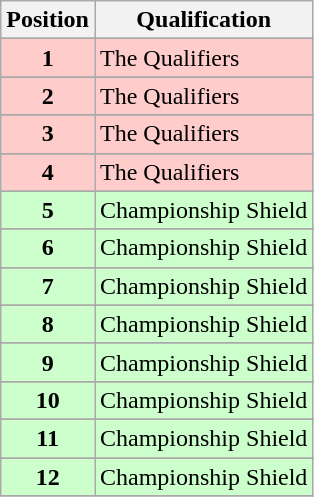<table class="wikitable" style="text-align:center;">
<tr>
<th>Position</th>
<th>Qualification</th>
</tr>
<tr --->
</tr>
<tr align=center style="background:#FFCCCC">
<td><strong>1</strong></td>
<td style="text-align:left;">The Qualifiers</td>
</tr>
<tr --->
</tr>
<tr align=center style="background:#FFCCCC;">
<td><strong>2</strong></td>
<td style="text-align:left">The Qualifiers</td>
</tr>
<tr --->
</tr>
<tr align=center style="background:#FFCCCC">
<td><strong>3</strong></td>
<td style="text-align:left;">The Qualifiers</td>
</tr>
<tr --->
</tr>
<tr align=center style="background:#FFCCCC;">
<td><strong>4</strong></td>
<td style="text-align:left;">The Qualifiers</td>
</tr>
<tr --->
</tr>
<tr align=center style="background:#ccffcc;">
<td><strong>5</strong></td>
<td style="text-align:left;">Championship Shield</td>
</tr>
<tr --->
</tr>
<tr align=center style="background:#ccffcc;">
<td><strong>6</strong></td>
<td style="text-align:left;">Championship Shield</td>
</tr>
<tr --->
</tr>
<tr align=center style="background:#ccffcc;">
<td><strong>7</strong></td>
<td style="text-align:left;">Championship Shield</td>
</tr>
<tr --->
</tr>
<tr align=center style="background:#ccffcc;">
<td><strong>8</strong></td>
<td style="text-align:left;">Championship Shield</td>
</tr>
<tr --->
</tr>
<tr align=center style="background:#ccffcc;">
<td><strong>9</strong></td>
<td style="text-align:left;">Championship Shield</td>
</tr>
<tr --->
</tr>
<tr align=center style="background:#ccffcc;">
<td><strong>10</strong></td>
<td style="text-align:left;">Championship Shield</td>
</tr>
<tr --->
</tr>
<tr align=center style="background:#ccffcc;">
<td><strong>11</strong></td>
<td style="text-align:left;">Championship Shield</td>
</tr>
<tr --->
</tr>
<tr align=center style="background:#ccffcc;">
<td><strong>12</strong></td>
<td style="text-align:left;">Championship Shield</td>
</tr>
<tr --->
</tr>
</table>
